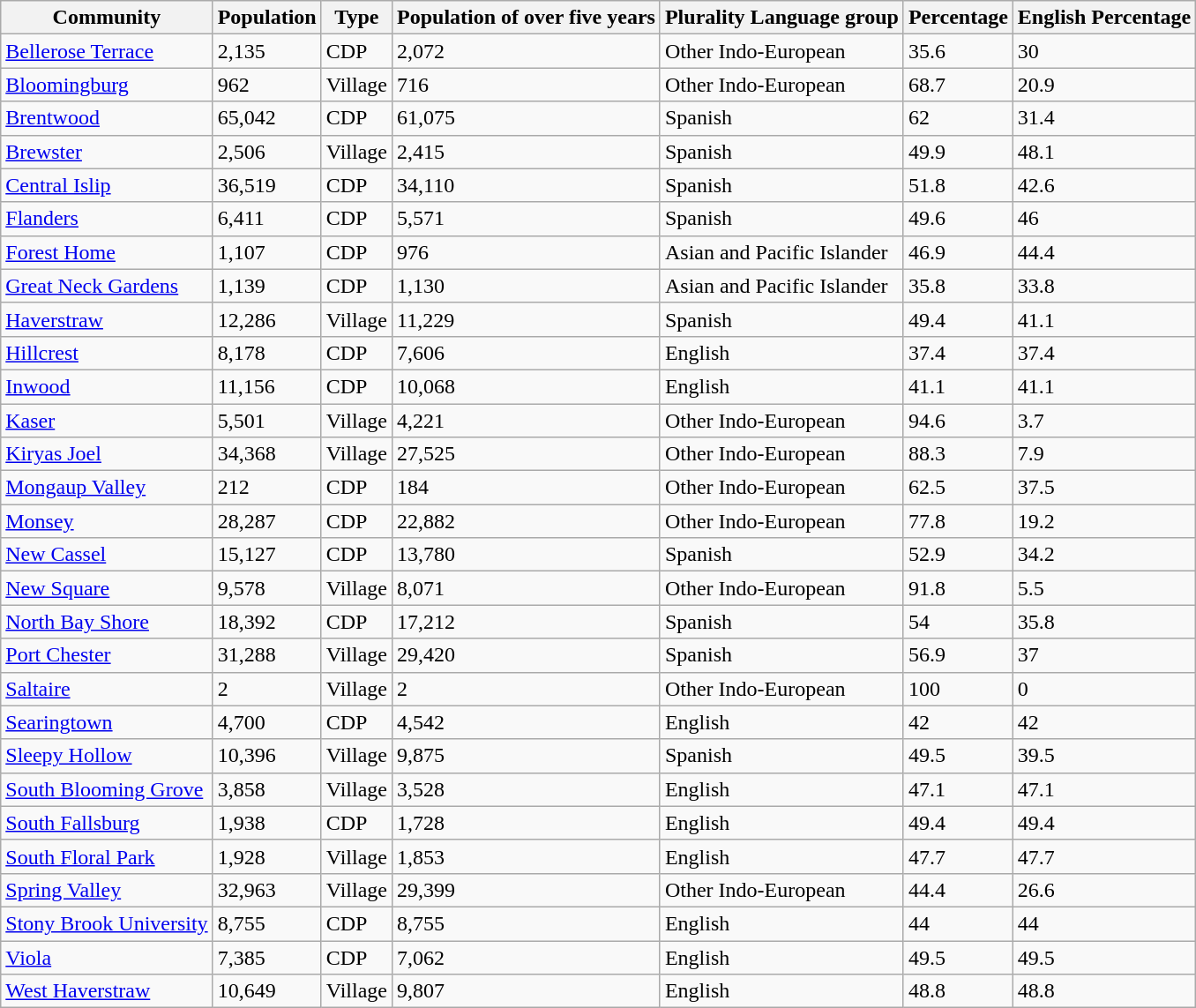<table class="wikitable sortable">
<tr>
<th>Community</th>
<th>Population</th>
<th>Type</th>
<th>Population of over five years</th>
<th>Plurality Language group</th>
<th>Percentage</th>
<th>English Percentage</th>
</tr>
<tr>
<td><a href='#'>Bellerose Terrace</a></td>
<td>2,135</td>
<td>CDP</td>
<td>2,072</td>
<td>Other Indo-European</td>
<td>35.6</td>
<td>30</td>
</tr>
<tr>
<td><a href='#'>Bloomingburg</a></td>
<td>962</td>
<td>Village</td>
<td>716</td>
<td>Other Indo-European</td>
<td>68.7</td>
<td>20.9</td>
</tr>
<tr>
<td><a href='#'>Brentwood</a></td>
<td>65,042</td>
<td>CDP</td>
<td>61,075</td>
<td>Spanish</td>
<td>62</td>
<td>31.4</td>
</tr>
<tr>
<td><a href='#'>Brewster</a></td>
<td>2,506</td>
<td>Village</td>
<td>2,415</td>
<td>Spanish</td>
<td>49.9</td>
<td>48.1</td>
</tr>
<tr>
<td><a href='#'>Central Islip</a></td>
<td>36,519</td>
<td>CDP</td>
<td>34,110</td>
<td>Spanish</td>
<td>51.8</td>
<td>42.6</td>
</tr>
<tr>
<td><a href='#'>Flanders</a></td>
<td>6,411</td>
<td>CDP</td>
<td>5,571</td>
<td>Spanish</td>
<td>49.6</td>
<td>46</td>
</tr>
<tr>
<td><a href='#'>Forest Home</a></td>
<td>1,107</td>
<td>CDP</td>
<td>976</td>
<td>Asian and Pacific Islander</td>
<td>46.9</td>
<td>44.4</td>
</tr>
<tr>
<td><a href='#'>Great Neck Gardens</a></td>
<td>1,139</td>
<td>CDP</td>
<td>1,130</td>
<td>Asian and Pacific Islander</td>
<td>35.8</td>
<td>33.8</td>
</tr>
<tr>
<td><a href='#'>Haverstraw</a></td>
<td>12,286</td>
<td>Village</td>
<td>11,229</td>
<td>Spanish</td>
<td>49.4</td>
<td>41.1</td>
</tr>
<tr>
<td><a href='#'>Hillcrest</a></td>
<td>8,178</td>
<td>CDP</td>
<td>7,606</td>
<td>English</td>
<td>37.4</td>
<td>37.4</td>
</tr>
<tr>
<td><a href='#'>Inwood</a></td>
<td>11,156</td>
<td>CDP</td>
<td>10,068</td>
<td>English</td>
<td>41.1</td>
<td>41.1</td>
</tr>
<tr>
<td><a href='#'>Kaser</a></td>
<td>5,501</td>
<td>Village</td>
<td>4,221</td>
<td>Other Indo-European</td>
<td>94.6</td>
<td>3.7</td>
</tr>
<tr>
<td><a href='#'>Kiryas Joel</a></td>
<td>34,368</td>
<td>Village</td>
<td>27,525</td>
<td>Other Indo-European</td>
<td>88.3</td>
<td>7.9</td>
</tr>
<tr>
<td><a href='#'>Mongaup Valley</a></td>
<td>212</td>
<td>CDP</td>
<td>184</td>
<td>Other Indo-European</td>
<td>62.5</td>
<td>37.5</td>
</tr>
<tr>
<td><a href='#'>Monsey</a></td>
<td>28,287</td>
<td>CDP</td>
<td>22,882</td>
<td>Other Indo-European</td>
<td>77.8</td>
<td>19.2</td>
</tr>
<tr>
<td><a href='#'>New Cassel</a></td>
<td>15,127</td>
<td>CDP</td>
<td>13,780</td>
<td>Spanish</td>
<td>52.9</td>
<td>34.2</td>
</tr>
<tr>
<td><a href='#'>New Square</a></td>
<td>9,578</td>
<td>Village</td>
<td>8,071</td>
<td>Other Indo-European</td>
<td>91.8</td>
<td>5.5</td>
</tr>
<tr>
<td><a href='#'>North Bay Shore</a></td>
<td>18,392</td>
<td>CDP</td>
<td>17,212</td>
<td>Spanish</td>
<td>54</td>
<td>35.8</td>
</tr>
<tr>
<td><a href='#'>Port Chester</a></td>
<td>31,288</td>
<td>Village</td>
<td>29,420</td>
<td>Spanish</td>
<td>56.9</td>
<td>37</td>
</tr>
<tr>
<td><a href='#'>Saltaire</a></td>
<td>2</td>
<td>Village</td>
<td>2</td>
<td>Other Indo-European</td>
<td>100</td>
<td>0</td>
</tr>
<tr>
<td><a href='#'>Searingtown</a></td>
<td>4,700</td>
<td>CDP</td>
<td>4,542</td>
<td>English</td>
<td>42</td>
<td>42</td>
</tr>
<tr>
<td><a href='#'>Sleepy Hollow</a></td>
<td>10,396</td>
<td>Village</td>
<td>9,875</td>
<td>Spanish</td>
<td>49.5</td>
<td>39.5</td>
</tr>
<tr>
<td><a href='#'>South Blooming Grove</a></td>
<td>3,858</td>
<td>Village</td>
<td>3,528</td>
<td>English</td>
<td>47.1</td>
<td>47.1</td>
</tr>
<tr>
<td><a href='#'>South Fallsburg</a></td>
<td>1,938</td>
<td>CDP</td>
<td>1,728</td>
<td>English</td>
<td>49.4</td>
<td>49.4</td>
</tr>
<tr>
<td><a href='#'>South Floral Park</a></td>
<td>1,928</td>
<td>Village</td>
<td>1,853</td>
<td>English</td>
<td>47.7</td>
<td>47.7</td>
</tr>
<tr>
<td><a href='#'>Spring Valley</a></td>
<td>32,963</td>
<td>Village</td>
<td>29,399</td>
<td>Other Indo-European</td>
<td>44.4</td>
<td>26.6</td>
</tr>
<tr>
<td><a href='#'>Stony Brook University</a></td>
<td>8,755</td>
<td>CDP</td>
<td>8,755</td>
<td>English</td>
<td>44</td>
<td>44</td>
</tr>
<tr>
<td><a href='#'>Viola</a></td>
<td>7,385</td>
<td>CDP</td>
<td>7,062</td>
<td>English</td>
<td>49.5</td>
<td>49.5</td>
</tr>
<tr>
<td><a href='#'>West Haverstraw</a></td>
<td>10,649</td>
<td>Village</td>
<td>9,807</td>
<td>English</td>
<td>48.8</td>
<td>48.8</td>
</tr>
</table>
